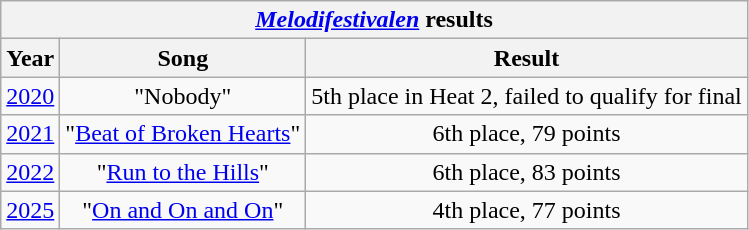<table class="wikitable collapsible" style="text-align:center;">
<tr>
<th colspan="3"><em><a href='#'>Melodifestivalen</a></em> results</th>
</tr>
<tr>
<th scope="col">Year</th>
<th scope="col">Song</th>
<th scope="col">Result</th>
</tr>
<tr>
<td><a href='#'>2020</a></td>
<td>"Nobody"</td>
<td>5th place in Heat 2, failed to qualify for final</td>
</tr>
<tr>
<td><a href='#'>2021</a></td>
<td>"<a href='#'>Beat of Broken Hearts</a>"</td>
<td>6th place, 79 points</td>
</tr>
<tr>
<td><a href='#'>2022</a></td>
<td>"<a href='#'>Run to the Hills</a>"</td>
<td>6th place, 83 points</td>
</tr>
<tr>
<td><a href='#'>2025</a></td>
<td>"<a href='#'>On and On and On</a>"</td>
<td>4th place, 77 points</td>
</tr>
</table>
